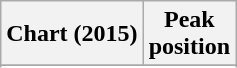<table class="wikitable sortable">
<tr>
<th align="left">Chart (2015)</th>
<th style="text-align:center;">Peak<br>position</th>
</tr>
<tr>
</tr>
<tr>
</tr>
<tr>
</tr>
<tr>
</tr>
<tr>
</tr>
</table>
